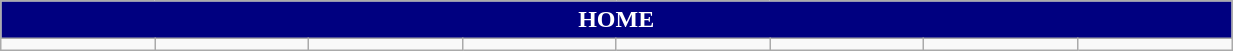<table class="wikitable collapsible collapsed" style="width:65%">
<tr>
<th colspan=10 ! style="color:white; background:#000080">HOME</th>
</tr>
<tr>
<td></td>
<td></td>
<td></td>
<td></td>
<td></td>
<td></td>
<td></td>
<td></td>
</tr>
</table>
